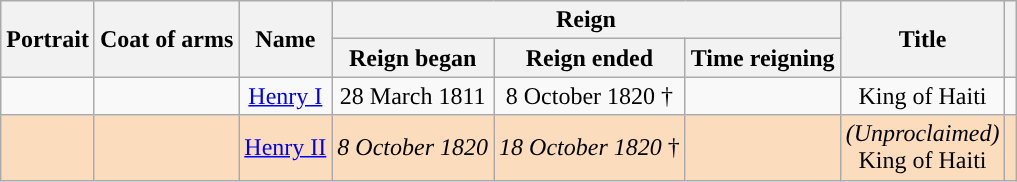<table class="wikitable" style="text-align:center">
<tr>
<th rowspan=2>Portrait</th>
<th rowspan=2>Coat of arms</th>
<th rowspan=2>Name<br></th>
<th colspan=3>Reign</th>
<th rowspan=2>Title</th>
<th rowspan=2></th>
</tr>
<tr>
<th>Reign began</th>
<th>Reign ended</th>
<th>Time reigning</th>
</tr>
<tr>
<td></td>
<td></td>
<td><a href='#'>Henry I</a><br></td>
<td>28 March 1811</td>
<td>8 October 1820 †</td>
<td></td>
<td>King of Haiti<br></td>
<td></td>
</tr>
<tr style="background:#FBDDBD">
<td></td>
<td></td>
<td><a href='#'>Henry II</a><br></td>
<td><em>8 October 1820</em></td>
<td><em>18 October 1820</em> †</td>
<td></td>
<td><em>(Unproclaimed)</em><br>King of Haiti<br></td>
<td></td>
</tr>
</table>
